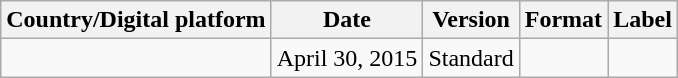<table class="wikitable">
<tr>
<th>Country/Digital platform</th>
<th>Date</th>
<th>Version</th>
<th>Format</th>
<th>Label</th>
</tr>
<tr>
<td></td>
<td>April 30, 2015</td>
<td rowspan="2">Standard</td>
<td></td>
<td rowspan="2"></td>
</tr>
</table>
